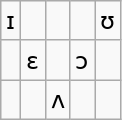<table class="wikitable">
<tr>
<td>ɪ</td>
<td> </td>
<td> </td>
<td> </td>
<td>ʊ</td>
</tr>
<tr>
<td> </td>
<td>ɛ</td>
<td> </td>
<td>ɔ</td>
<td> </td>
</tr>
<tr>
<td> </td>
<td> </td>
<td>ʌ</td>
<td> </td>
<td> </td>
</tr>
</table>
